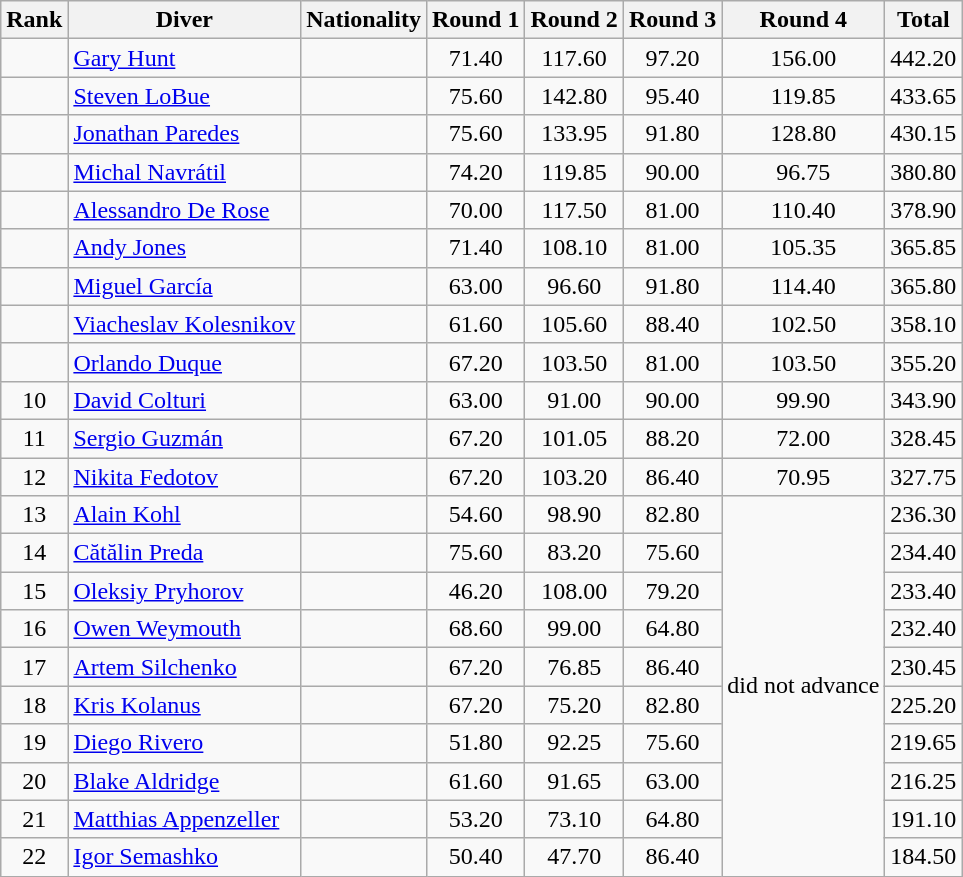<table class="wikitable sortable" style="text-align:center">
<tr>
<th>Rank</th>
<th>Diver</th>
<th>Nationality</th>
<th>Round 1</th>
<th>Round 2</th>
<th>Round 3</th>
<th>Round 4</th>
<th>Total</th>
</tr>
<tr>
<td></td>
<td align=left><a href='#'>Gary Hunt</a></td>
<td align=left></td>
<td>71.40</td>
<td>117.60</td>
<td>97.20</td>
<td>156.00</td>
<td>442.20</td>
</tr>
<tr>
<td></td>
<td align=left><a href='#'>Steven LoBue</a></td>
<td align=left></td>
<td>75.60</td>
<td>142.80</td>
<td>95.40</td>
<td>119.85</td>
<td>433.65</td>
</tr>
<tr>
<td></td>
<td align=left><a href='#'>Jonathan Paredes</a></td>
<td align=left></td>
<td>75.60</td>
<td>133.95</td>
<td>91.80</td>
<td>128.80</td>
<td>430.15</td>
</tr>
<tr>
<td></td>
<td align=left><a href='#'>Michal Navrátil</a></td>
<td align=left></td>
<td>74.20</td>
<td>119.85</td>
<td>90.00</td>
<td>96.75</td>
<td>380.80</td>
</tr>
<tr>
<td></td>
<td align=left><a href='#'>Alessandro De Rose</a></td>
<td align=left></td>
<td>70.00</td>
<td>117.50</td>
<td>81.00</td>
<td>110.40</td>
<td>378.90</td>
</tr>
<tr>
<td></td>
<td align=left><a href='#'>Andy Jones</a></td>
<td align=left></td>
<td>71.40</td>
<td>108.10</td>
<td>81.00</td>
<td>105.35</td>
<td>365.85</td>
</tr>
<tr>
<td></td>
<td align=left><a href='#'>Miguel García</a></td>
<td align=left></td>
<td>63.00</td>
<td>96.60</td>
<td>91.80</td>
<td>114.40</td>
<td>365.80</td>
</tr>
<tr>
<td></td>
<td align=left><a href='#'>Viacheslav Kolesnikov</a></td>
<td align=left></td>
<td>61.60</td>
<td>105.60</td>
<td>88.40</td>
<td>102.50</td>
<td>358.10</td>
</tr>
<tr>
<td></td>
<td align=left><a href='#'>Orlando Duque</a></td>
<td align=left></td>
<td>67.20</td>
<td>103.50</td>
<td>81.00</td>
<td>103.50</td>
<td>355.20</td>
</tr>
<tr>
<td>10</td>
<td align=left><a href='#'>David Colturi</a></td>
<td align=left></td>
<td>63.00</td>
<td>91.00</td>
<td>90.00</td>
<td>99.90</td>
<td>343.90</td>
</tr>
<tr>
<td>11</td>
<td align=left><a href='#'>Sergio Guzmán</a></td>
<td align=left></td>
<td>67.20</td>
<td>101.05</td>
<td>88.20</td>
<td>72.00</td>
<td>328.45</td>
</tr>
<tr>
<td>12</td>
<td align=left><a href='#'>Nikita Fedotov</a></td>
<td align=left></td>
<td>67.20</td>
<td>103.20</td>
<td>86.40</td>
<td>70.95</td>
<td>327.75</td>
</tr>
<tr>
<td>13</td>
<td align=left><a href='#'>Alain Kohl</a></td>
<td align=left></td>
<td>54.60</td>
<td>98.90</td>
<td>82.80</td>
<td rowspan=10>did not advance</td>
<td>236.30</td>
</tr>
<tr>
<td>14</td>
<td align=left><a href='#'>Cătălin Preda</a></td>
<td align=left></td>
<td>75.60</td>
<td>83.20</td>
<td>75.60</td>
<td>234.40</td>
</tr>
<tr>
<td>15</td>
<td align=left><a href='#'>Oleksiy Pryhorov</a></td>
<td align=left></td>
<td>46.20</td>
<td>108.00</td>
<td>79.20</td>
<td>233.40</td>
</tr>
<tr>
<td>16</td>
<td align=left><a href='#'>Owen Weymouth</a></td>
<td align=left></td>
<td>68.60</td>
<td>99.00</td>
<td>64.80</td>
<td>232.40</td>
</tr>
<tr>
<td>17</td>
<td align=left><a href='#'>Artem Silchenko</a></td>
<td align=left></td>
<td>67.20</td>
<td>76.85</td>
<td>86.40</td>
<td>230.45</td>
</tr>
<tr>
<td>18</td>
<td align=left><a href='#'>Kris Kolanus</a></td>
<td align=left></td>
<td>67.20</td>
<td>75.20</td>
<td>82.80</td>
<td>225.20</td>
</tr>
<tr>
<td>19</td>
<td align=left><a href='#'>Diego Rivero</a></td>
<td align=left></td>
<td>51.80</td>
<td>92.25</td>
<td>75.60</td>
<td>219.65</td>
</tr>
<tr>
<td>20</td>
<td align=left><a href='#'>Blake Aldridge</a></td>
<td align=left></td>
<td>61.60</td>
<td>91.65</td>
<td>63.00</td>
<td>216.25</td>
</tr>
<tr>
<td>21</td>
<td align=left><a href='#'>Matthias Appenzeller</a></td>
<td align=left></td>
<td>53.20</td>
<td>73.10</td>
<td>64.80</td>
<td>191.10</td>
</tr>
<tr>
<td>22</td>
<td align=left><a href='#'>Igor Semashko</a></td>
<td align=left></td>
<td>50.40</td>
<td>47.70</td>
<td>86.40</td>
<td>184.50</td>
</tr>
</table>
